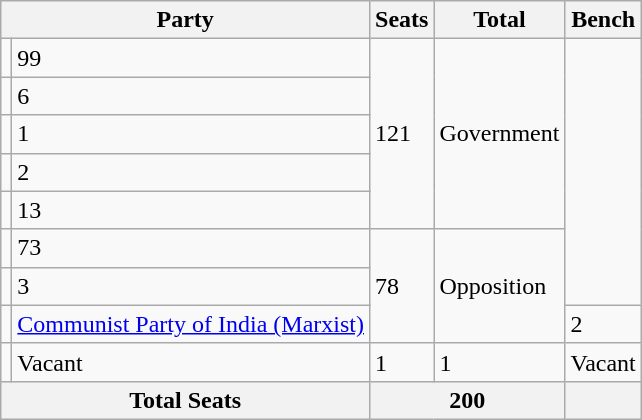<table class="wikitable sortable">
<tr>
<th colspan="2">Party</th>
<th>Seats</th>
<th>Total</th>
<th>Bench</th>
</tr>
<tr>
<td></td>
<td>99</td>
<td rowspan=5>121</td>
<td rowspan=5>Government</td>
</tr>
<tr>
<td></td>
<td>6</td>
</tr>
<tr>
<td></td>
<td>1</td>
</tr>
<tr>
<td></td>
<td>2</td>
</tr>
<tr>
<td></td>
<td>13</td>
</tr>
<tr>
<td></td>
<td>73</td>
<td rowspan=3>78</td>
<td rowspan=3>Opposition</td>
</tr>
<tr>
<td></td>
<td>3</td>
</tr>
<tr>
<td bgcolor=></td>
<td><a href='#'>Communist Party of India (Marxist)</a></td>
<td>2</td>
</tr>
<tr>
<td></td>
<td>Vacant</td>
<td>1</td>
<td>1</td>
<td>Vacant</td>
</tr>
<tr>
<th colspan="2">Total Seats</th>
<th colspan="2">200</th>
<th></th>
</tr>
</table>
